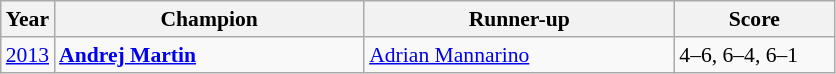<table class="wikitable" style="font-size:90%">
<tr>
<th>Year</th>
<th width="200">Champion</th>
<th width="200">Runner-up</th>
<th width="100">Score</th>
</tr>
<tr>
<td><a href='#'>2013</a></td>
<td> <strong><a href='#'>Andrej Martin</a></strong></td>
<td> <a href='#'>Adrian Mannarino</a></td>
<td>4–6, 6–4, 6–1</td>
</tr>
</table>
